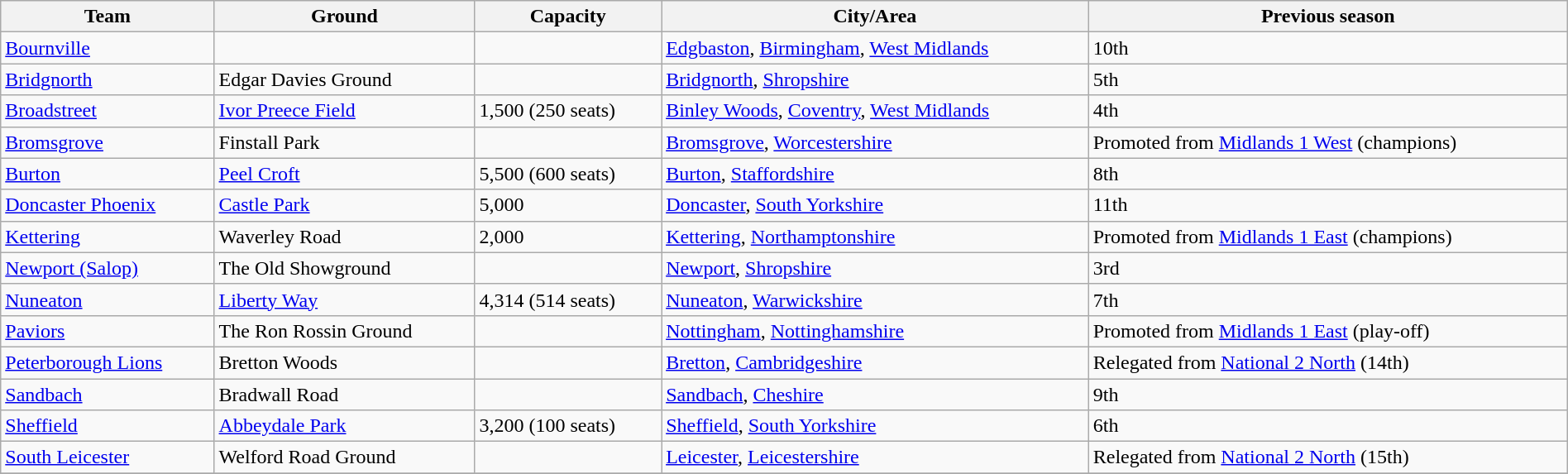<table class="wikitable sortable" width=100%>
<tr>
<th>Team</th>
<th>Ground</th>
<th>Capacity</th>
<th>City/Area</th>
<th>Previous season</th>
</tr>
<tr>
<td><a href='#'>Bournville</a></td>
<td></td>
<td></td>
<td><a href='#'>Edgbaston</a>, <a href='#'>Birmingham</a>, <a href='#'>West Midlands</a></td>
<td>10th</td>
</tr>
<tr>
<td><a href='#'>Bridgnorth</a></td>
<td>Edgar Davies Ground</td>
<td></td>
<td><a href='#'>Bridgnorth</a>, <a href='#'>Shropshire</a></td>
<td>5th</td>
</tr>
<tr>
<td><a href='#'>Broadstreet</a></td>
<td><a href='#'>Ivor Preece Field</a></td>
<td>1,500 (250 seats)</td>
<td><a href='#'>Binley Woods</a>, <a href='#'>Coventry</a>, <a href='#'>West Midlands</a></td>
<td>4th</td>
</tr>
<tr>
<td><a href='#'>Bromsgrove</a></td>
<td>Finstall Park</td>
<td></td>
<td><a href='#'>Bromsgrove</a>, <a href='#'>Worcestershire</a></td>
<td>Promoted from <a href='#'>Midlands 1 West</a> (champions)</td>
</tr>
<tr>
<td><a href='#'>Burton</a></td>
<td><a href='#'>Peel Croft</a></td>
<td>5,500 (600 seats)</td>
<td><a href='#'>Burton</a>, <a href='#'>Staffordshire</a></td>
<td>8th</td>
</tr>
<tr>
<td><a href='#'>Doncaster Phoenix</a></td>
<td><a href='#'>Castle Park</a></td>
<td>5,000</td>
<td><a href='#'>Doncaster</a>, <a href='#'>South Yorkshire</a></td>
<td>11th</td>
</tr>
<tr>
<td><a href='#'>Kettering</a></td>
<td>Waverley Road</td>
<td>2,000</td>
<td><a href='#'>Kettering</a>, <a href='#'>Northamptonshire</a></td>
<td>Promoted from <a href='#'>Midlands 1 East</a> (champions)</td>
</tr>
<tr>
<td><a href='#'>Newport (Salop)</a></td>
<td>The Old Showground</td>
<td></td>
<td><a href='#'>Newport</a>, <a href='#'>Shropshire</a></td>
<td>3rd</td>
</tr>
<tr>
<td><a href='#'>Nuneaton</a></td>
<td><a href='#'>Liberty Way</a></td>
<td>4,314 (514 seats)</td>
<td><a href='#'>Nuneaton</a>, <a href='#'>Warwickshire</a></td>
<td>7th</td>
</tr>
<tr>
<td><a href='#'>Paviors</a></td>
<td>The Ron Rossin Ground</td>
<td></td>
<td><a href='#'>Nottingham</a>, <a href='#'>Nottinghamshire</a></td>
<td>Promoted from <a href='#'>Midlands 1 East</a> (play-off)</td>
</tr>
<tr>
<td><a href='#'>Peterborough Lions</a></td>
<td>Bretton Woods</td>
<td></td>
<td><a href='#'>Bretton</a>, <a href='#'>Cambridgeshire</a></td>
<td>Relegated from <a href='#'>National 2 North</a> (14th)</td>
</tr>
<tr>
<td><a href='#'>Sandbach</a></td>
<td>Bradwall Road</td>
<td></td>
<td><a href='#'>Sandbach</a>, <a href='#'>Cheshire</a></td>
<td>9th</td>
</tr>
<tr>
<td><a href='#'>Sheffield</a></td>
<td><a href='#'>Abbeydale Park</a></td>
<td>3,200 (100 seats)</td>
<td><a href='#'>Sheffield</a>, <a href='#'>South Yorkshire</a></td>
<td>6th</td>
</tr>
<tr>
<td><a href='#'>South Leicester</a></td>
<td>Welford Road Ground</td>
<td></td>
<td><a href='#'>Leicester</a>, <a href='#'>Leicestershire</a></td>
<td>Relegated from <a href='#'>National 2 North</a> (15th)</td>
</tr>
<tr>
</tr>
</table>
